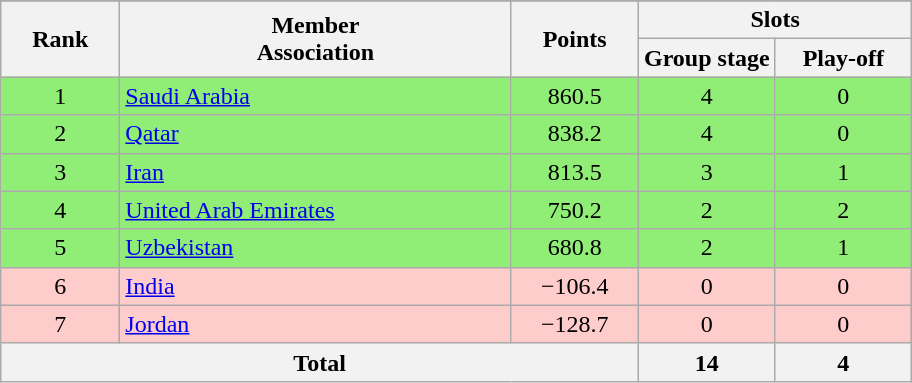<table class="wikitable" style="text-align:center">
<tr>
</tr>
<tr>
<th rowspan=2>Rank</th>
<th rowspan=2>Member<br>Association</th>
<th rowspan=2 width=14%>Points</th>
<th colspan=3>Slots</th>
</tr>
<tr>
<th width=15%>Group stage</th>
<th width=15%>Play-off</th>
</tr>
<tr bgcolor=#90EE77>
<td>1</td>
<td align=left> <a href='#'>Saudi Arabia</a></td>
<td>860.5</td>
<td>4</td>
<td>0</td>
</tr>
<tr bgcolor=#90EE77>
<td>2</td>
<td align=left> <a href='#'>Qatar</a></td>
<td>838.2</td>
<td>4</td>
<td>0</td>
</tr>
<tr bgcolor=#90EE77>
<td>3</td>
<td align=left> <a href='#'>Iran</a></td>
<td>813.5</td>
<td>3</td>
<td>1</td>
</tr>
<tr bgcolor=#90EE77>
<td>4</td>
<td align=left> <a href='#'>United Arab Emirates</a></td>
<td>750.2</td>
<td>2</td>
<td>2</td>
</tr>
<tr bgcolor=#90EE77>
<td>5</td>
<td align=left> <a href='#'>Uzbekistan</a></td>
<td>680.8</td>
<td>2</td>
<td>1</td>
</tr>
<tr bgcolor=#ffcccc>
<td>6</td>
<td align=left> <a href='#'>India</a></td>
<td>−106.4</td>
<td>0</td>
<td>0</td>
</tr>
<tr bgcolor=#ffcccc>
<td>7</td>
<td align=left> <a href='#'>Jordan</a></td>
<td>−128.7</td>
<td>0</td>
<td>0</td>
</tr>
<tr>
<th colspan=3>Total</th>
<th>14</th>
<th>4</th>
</tr>
</table>
